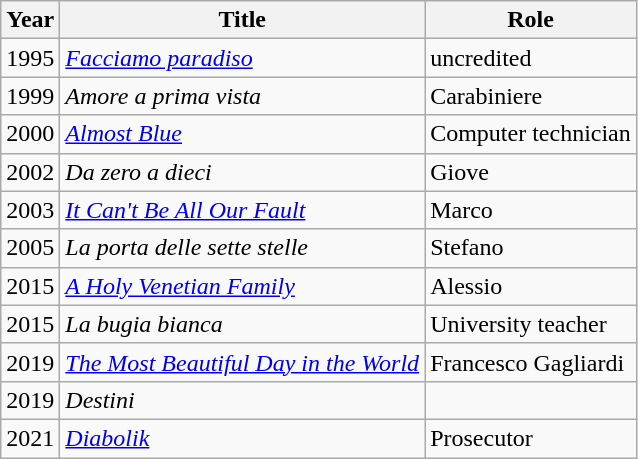<table class="wikitable">
<tr>
<th><strong>Year</strong></th>
<th><strong>Title</strong></th>
<th><strong>Role</strong></th>
</tr>
<tr>
<td>1995</td>
<td><em><a href='#'>Facciamo paradiso</a></em></td>
<td>uncredited</td>
</tr>
<tr>
<td>1999</td>
<td><em>Amore a prima vista</em></td>
<td>Carabiniere</td>
</tr>
<tr>
<td>2000</td>
<td><em><a href='#'>Almost Blue</a></em></td>
<td>Computer technician</td>
</tr>
<tr>
<td>2002</td>
<td><em>Da zero a dieci</em></td>
<td>Giove</td>
</tr>
<tr>
<td>2003</td>
<td><em><a href='#'>It Can't Be All Our Fault</a></em></td>
<td>Marco</td>
</tr>
<tr>
<td>2005</td>
<td><em>La porta delle sette stelle</em></td>
<td>Stefano</td>
</tr>
<tr>
<td>2015</td>
<td><em><a href='#'>A Holy Venetian Family</a></em></td>
<td>Alessio</td>
</tr>
<tr>
<td>2015</td>
<td><em>La bugia bianca</em></td>
<td>University teacher</td>
</tr>
<tr>
<td>2019</td>
<td><em><a href='#'>The Most Beautiful Day in the World</a></em></td>
<td>Francesco Gagliardi</td>
</tr>
<tr>
<td>2019</td>
<td><em>Destini</em></td>
<td></td>
</tr>
<tr>
<td>2021</td>
<td><em><a href='#'>Diabolik</a></em></td>
<td>Prosecutor</td>
</tr>
</table>
